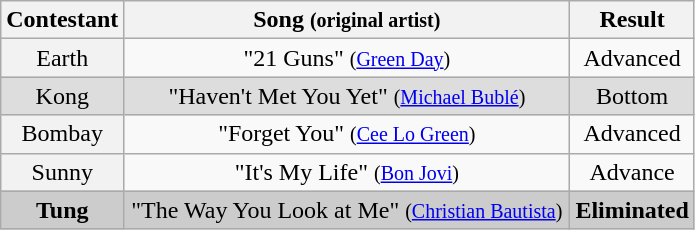<table class="wikitable" style="text-align:center;">
<tr>
<th scope="col">Contestant</th>
<th style="width:290px;" scope="col">Song <small>(original artist)</small></th>
<th scope="col">Result</th>
</tr>
<tr>
<th scope="row" style="font-weight:normal;">Earth</th>
<td>"21 Guns" <small>(<a href='#'>Green Day</a>)</small></td>
<td>Advanced</td>
</tr>
<tr style="background:#ddd;">
<th scope="row" style="background-color:#DDDDDD; font-weight:normal;">Kong</th>
<td>"Haven't Met You Yet" <small>(<a href='#'>Michael Bublé</a>)</small></td>
<td>Bottom</td>
</tr>
<tr>
<th scope="row" style="font-weight:normal;">Bombay</th>
<td>"Forget You" <small>(<a href='#'>Cee Lo Green</a>)</small></td>
<td>Advanced</td>
</tr>
<tr>
<th scope="row" style="font-weight:normal;">Sunny</th>
<td>"It's My Life" <small>(<a href='#'>Bon Jovi</a>)</small></td>
<td>Advance</td>
</tr>
<tr style="background:#ccc;">
<th scope="row" style="background-color:#CCCCCC; font-weight:normal;"><strong>Tung</strong></th>
<td>"The Way You Look at Me" <small>(<a href='#'>Christian Bautista</a>)</small></td>
<td><strong>Eliminated</strong></td>
</tr>
</table>
